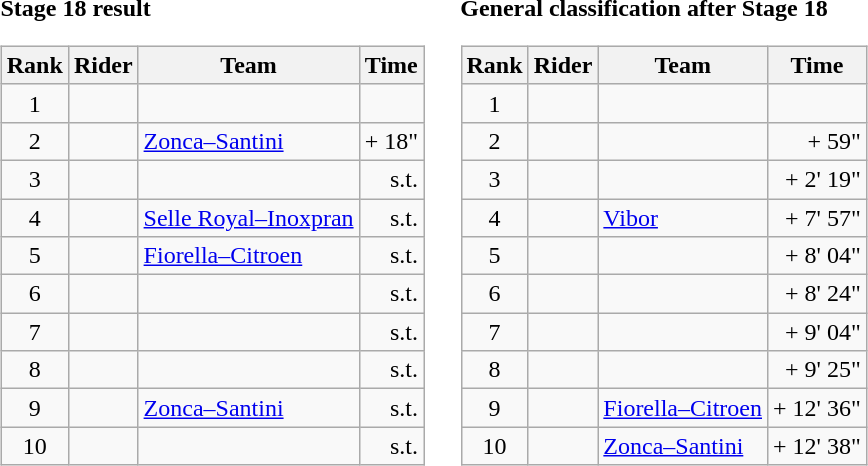<table>
<tr>
<td><strong>Stage 18 result</strong><br><table class="wikitable">
<tr>
<th scope="col">Rank</th>
<th scope="col">Rider</th>
<th scope="col">Team</th>
<th scope="col">Time</th>
</tr>
<tr>
<td style="text-align:center;">1</td>
<td></td>
<td></td>
<td style="text-align:right;"></td>
</tr>
<tr>
<td style="text-align:center;">2</td>
<td></td>
<td><a href='#'>Zonca–Santini</a></td>
<td style="text-align:right;">+ 18"</td>
</tr>
<tr>
<td style="text-align:center;">3</td>
<td></td>
<td></td>
<td style="text-align:right;">s.t.</td>
</tr>
<tr>
<td style="text-align:center;">4</td>
<td></td>
<td><a href='#'>Selle Royal–Inoxpran</a></td>
<td style="text-align:right;">s.t.</td>
</tr>
<tr>
<td style="text-align:center;">5</td>
<td></td>
<td><a href='#'>Fiorella–Citroen</a></td>
<td style="text-align:right;">s.t.</td>
</tr>
<tr>
<td style="text-align:center;">6</td>
<td></td>
<td></td>
<td style="text-align:right;">s.t.</td>
</tr>
<tr>
<td style="text-align:center;">7</td>
<td></td>
<td></td>
<td style="text-align:right;">s.t.</td>
</tr>
<tr>
<td style="text-align:center;">8</td>
<td></td>
<td></td>
<td style="text-align:right;">s.t.</td>
</tr>
<tr>
<td style="text-align:center;">9</td>
<td></td>
<td><a href='#'>Zonca–Santini</a></td>
<td style="text-align:right;">s.t.</td>
</tr>
<tr>
<td style="text-align:center;">10</td>
<td></td>
<td></td>
<td style="text-align:right;">s.t.</td>
</tr>
</table>
</td>
<td></td>
<td><strong>General classification after Stage 18</strong><br><table class="wikitable">
<tr>
<th scope="col">Rank</th>
<th scope="col">Rider</th>
<th scope="col">Team</th>
<th scope="col">Time</th>
</tr>
<tr>
<td style="text-align:center;">1</td>
<td></td>
<td></td>
<td style="text-align:right;"></td>
</tr>
<tr>
<td style="text-align:center;">2</td>
<td></td>
<td></td>
<td style="text-align:right;">+ 59"</td>
</tr>
<tr>
<td style="text-align:center;">3</td>
<td></td>
<td></td>
<td style="text-align:right;">+ 2' 19"</td>
</tr>
<tr>
<td style="text-align:center;">4</td>
<td></td>
<td><a href='#'>Vibor</a></td>
<td style="text-align:right;">+ 7' 57"</td>
</tr>
<tr>
<td style="text-align:center;">5</td>
<td></td>
<td></td>
<td style="text-align:right;">+ 8' 04"</td>
</tr>
<tr>
<td style="text-align:center;">6</td>
<td></td>
<td></td>
<td style="text-align:right;">+ 8' 24"</td>
</tr>
<tr>
<td style="text-align:center;">7</td>
<td></td>
<td></td>
<td style="text-align:right;">+ 9' 04"</td>
</tr>
<tr>
<td style="text-align:center;">8</td>
<td></td>
<td></td>
<td style="text-align:right;">+ 9' 25"</td>
</tr>
<tr>
<td style="text-align:center;">9</td>
<td></td>
<td><a href='#'>Fiorella–Citroen</a></td>
<td style="text-align:right;">+ 12' 36"</td>
</tr>
<tr>
<td style="text-align:center;">10</td>
<td></td>
<td><a href='#'>Zonca–Santini</a></td>
<td style="text-align:right;">+ 12' 38"</td>
</tr>
</table>
</td>
</tr>
</table>
